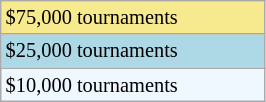<table class="wikitable" style="font-size:85%;" width=14%>
<tr style="background:#f7e98e;">
<td>$75,000 tournaments</td>
</tr>
<tr style="background:lightblue;">
<td>$25,000 tournaments</td>
</tr>
<tr style="background:#f0f8ff;">
<td>$10,000 tournaments</td>
</tr>
</table>
